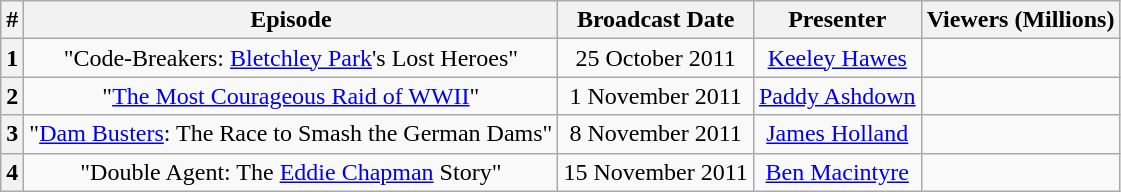<table class="wikitable" border="1" style="text-align: center">
<tr>
<th>#</th>
<th>Episode</th>
<th>Broadcast Date</th>
<th>Presenter</th>
<th>Viewers (Millions)</th>
</tr>
<tr>
<th>1</th>
<td>"Code-Breakers: <a href='#'>Bletchley Park</a>'s Lost Heroes"</td>
<td>25 October 2011</td>
<td><a href='#'>Keeley Hawes</a></td>
<td></td>
</tr>
<tr>
<th>2</th>
<td>"<a href='#'>The Most Courageous Raid of WWII</a>"</td>
<td>1 November 2011</td>
<td><a href='#'>Paddy Ashdown</a></td>
<td></td>
</tr>
<tr>
<th>3</th>
<td>"<a href='#'>Dam Busters</a>: The Race to Smash the German Dams"</td>
<td>8 November 2011</td>
<td><a href='#'>James Holland</a></td>
<td></td>
</tr>
<tr>
<th>4</th>
<td>"Double Agent: The <a href='#'>Eddie Chapman</a> Story"</td>
<td>15 November 2011</td>
<td><a href='#'>Ben Macintyre</a></td>
<td></td>
</tr>
</table>
